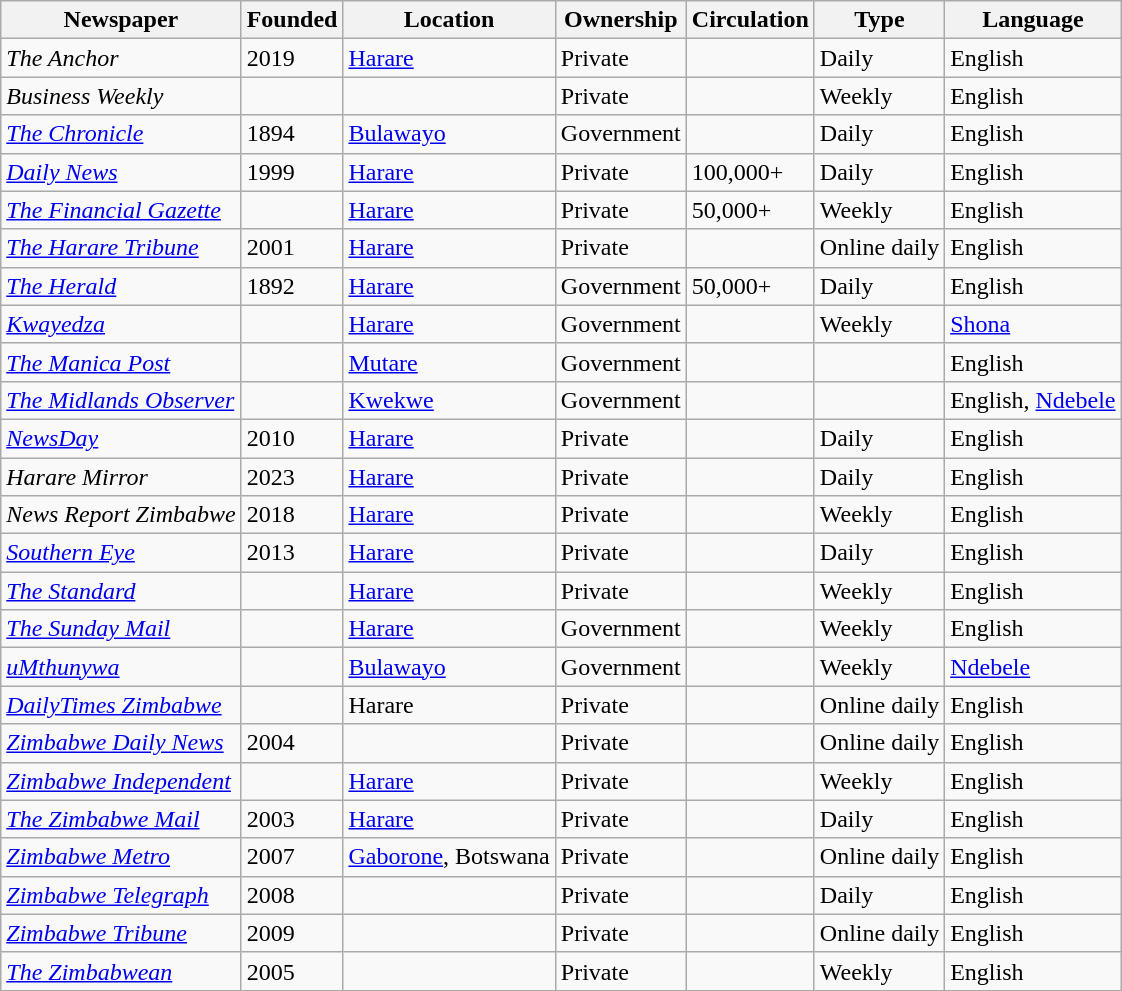<table class="wikitable sortable" border="1">
<tr>
<th>Newspaper</th>
<th>Founded</th>
<th>Location</th>
<th>Ownership</th>
<th>Circulation</th>
<th>Type</th>
<th>Language</th>
</tr>
<tr>
<td><em>The Anchor</em></td>
<td>2019</td>
<td><a href='#'>Harare</a></td>
<td>Private</td>
<td></td>
<td>Daily</td>
<td>English</td>
</tr>
<tr>
<td><em>Business Weekly</em></td>
<td></td>
<td></td>
<td>Private</td>
<td></td>
<td>Weekly</td>
<td>English</td>
</tr>
<tr>
<td><a href='#'><em>The Chronicle</em></a></td>
<td>1894</td>
<td><a href='#'>Bulawayo</a></td>
<td>Government</td>
<td></td>
<td>Daily</td>
<td>English</td>
</tr>
<tr>
<td><a href='#'><em>Daily News</em></a></td>
<td>1999</td>
<td><a href='#'>Harare</a></td>
<td>Private</td>
<td>100,000+</td>
<td>Daily</td>
<td>English</td>
</tr>
<tr>
<td><em><a href='#'>The Financial Gazette</a></em></td>
<td></td>
<td><a href='#'>Harare</a></td>
<td>Private</td>
<td>50,000+</td>
<td>Weekly</td>
<td>English</td>
</tr>
<tr>
<td><a href='#'><em>The Harare Tribune</em></a></td>
<td>2001</td>
<td><a href='#'>Harare</a></td>
<td>Private</td>
<td></td>
<td>Online daily</td>
<td>English</td>
</tr>
<tr>
<td><a href='#'><em>The Herald</em></a></td>
<td>1892</td>
<td><a href='#'>Harare</a></td>
<td>Government</td>
<td>50,000+</td>
<td>Daily</td>
<td>English</td>
</tr>
<tr>
<td><em><a href='#'>Kwayedza</a></em></td>
<td></td>
<td><a href='#'>Harare</a></td>
<td>Government</td>
<td></td>
<td>Weekly</td>
<td><a href='#'>Shona</a></td>
</tr>
<tr>
<td><em><a href='#'>The Manica Post</a></em></td>
<td></td>
<td><a href='#'>Mutare</a></td>
<td>Government</td>
<td></td>
<td></td>
<td>English</td>
</tr>
<tr>
<td><em><a href='#'>The Midlands Observer</a></em></td>
<td></td>
<td><a href='#'>Kwekwe</a></td>
<td>Government</td>
<td></td>
<td></td>
<td>English, <a href='#'>Ndebele</a></td>
</tr>
<tr>
<td><a href='#'><em>NewsDay</em></a></td>
<td>2010</td>
<td><a href='#'>Harare</a></td>
<td>Private</td>
<td></td>
<td>Daily</td>
<td>English</td>
</tr>
<tr>
<td><em>Harare Mirror</em></td>
<td>2023</td>
<td><a href='#'>Harare</a></td>
<td>Private</td>
<td></td>
<td>Daily</td>
<td>English</td>
</tr>
<tr>
<td><em>News Report Zimbabwe</em></td>
<td>2018</td>
<td><a href='#'>Harare</a></td>
<td>Private</td>
<td></td>
<td>Weekly</td>
<td>English</td>
</tr>
<tr>
<td><em><a href='#'>Southern Eye</a></em></td>
<td>2013</td>
<td><a href='#'>Harare</a></td>
<td>Private</td>
<td></td>
<td>Daily</td>
<td>English</td>
</tr>
<tr>
<td><a href='#'><em>The Standard</em></a></td>
<td></td>
<td><a href='#'>Harare</a></td>
<td>Private</td>
<td></td>
<td>Weekly</td>
<td>English</td>
</tr>
<tr>
<td><a href='#'><em>The Sunday Mail</em></a></td>
<td></td>
<td><a href='#'>Harare</a></td>
<td>Government</td>
<td></td>
<td>Weekly</td>
<td>English</td>
</tr>
<tr>
<td><em><a href='#'>uMthunywa</a></em></td>
<td></td>
<td><a href='#'>Bulawayo</a></td>
<td>Government</td>
<td></td>
<td>Weekly</td>
<td><a href='#'>Ndebele</a></td>
</tr>
<tr>
<td><em><a href='#'>DailyTimes Zimbabwe</a></em></td>
<td></td>
<td>Harare</td>
<td>Private</td>
<td></td>
<td>Online daily</td>
<td>English</td>
</tr>
<tr>
<td><em><a href='#'>Zimbabwe Daily News</a></em></td>
<td>2004</td>
<td></td>
<td>Private</td>
<td></td>
<td>Online daily</td>
<td>English</td>
</tr>
<tr>
<td><em><a href='#'>Zimbabwe Independent</a></em></td>
<td></td>
<td><a href='#'>Harare</a></td>
<td>Private</td>
<td></td>
<td>Weekly</td>
<td>English</td>
</tr>
<tr>
<td><a href='#'><em>The Zimbabwe Mail</em></a></td>
<td>2003</td>
<td><a href='#'>Harare</a></td>
<td>Private</td>
<td></td>
<td>Daily</td>
<td>English</td>
</tr>
<tr>
<td><em><a href='#'>Zimbabwe Metro</a></em></td>
<td>2007</td>
<td><a href='#'>Gaborone</a>, Botswana</td>
<td>Private</td>
<td></td>
<td>Online daily</td>
<td>English</td>
</tr>
<tr>
<td><em><a href='#'>Zimbabwe Telegraph</a></em></td>
<td>2008</td>
<td></td>
<td>Private</td>
<td></td>
<td>Daily</td>
<td>English</td>
</tr>
<tr>
<td><em><a href='#'>Zimbabwe Tribune</a></em></td>
<td>2009</td>
<td></td>
<td>Private</td>
<td></td>
<td>Online daily</td>
<td>English</td>
</tr>
<tr>
<td><em><a href='#'>The Zimbabwean</a></em></td>
<td>2005</td>
<td></td>
<td>Private</td>
<td></td>
<td>Weekly</td>
<td>English</td>
</tr>
</table>
